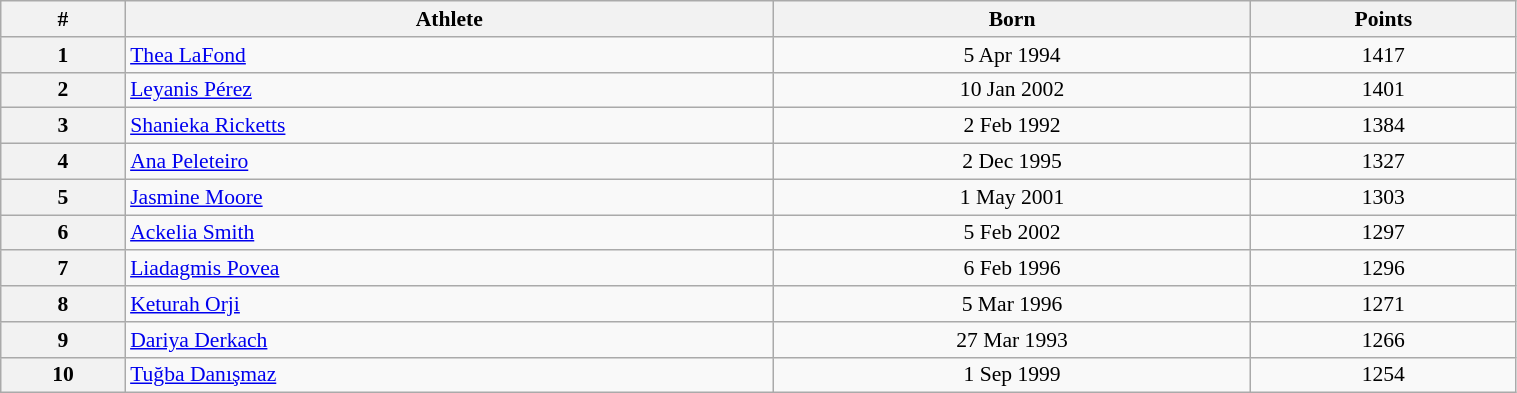<table class="wikitable" width=80% style="font-size:90%; text-align:center;">
<tr>
<th>#</th>
<th>Athlete</th>
<th>Born</th>
<th>Points</th>
</tr>
<tr>
<th>1</th>
<td align=left> <a href='#'>Thea LaFond</a></td>
<td>5 Apr 1994</td>
<td>1417</td>
</tr>
<tr>
<th>2</th>
<td align=left> <a href='#'>Leyanis Pérez</a></td>
<td>10 Jan 2002</td>
<td>1401</td>
</tr>
<tr>
<th>3</th>
<td align=left> <a href='#'>Shanieka Ricketts</a></td>
<td>2 Feb 1992</td>
<td>1384</td>
</tr>
<tr>
<th>4</th>
<td align=left> <a href='#'>Ana Peleteiro</a></td>
<td>2 Dec 1995</td>
<td>1327</td>
</tr>
<tr>
<th>5</th>
<td align=left> <a href='#'>Jasmine Moore</a></td>
<td>1 May 2001</td>
<td>1303</td>
</tr>
<tr>
<th>6</th>
<td align=left> <a href='#'>Ackelia Smith</a></td>
<td>5 Feb 2002</td>
<td>1297</td>
</tr>
<tr>
<th>7</th>
<td align=left> <a href='#'>Liadagmis Povea</a></td>
<td>6 Feb 1996</td>
<td>1296</td>
</tr>
<tr>
<th>8</th>
<td align=left> <a href='#'>Keturah Orji</a></td>
<td>5 Mar 1996</td>
<td>1271</td>
</tr>
<tr>
<th>9</th>
<td align=left> <a href='#'>Dariya Derkach</a></td>
<td>27 Mar 1993</td>
<td>1266</td>
</tr>
<tr>
<th>10</th>
<td align=left> <a href='#'>Tuğba Danışmaz</a></td>
<td>1 Sep 1999</td>
<td>1254</td>
</tr>
</table>
